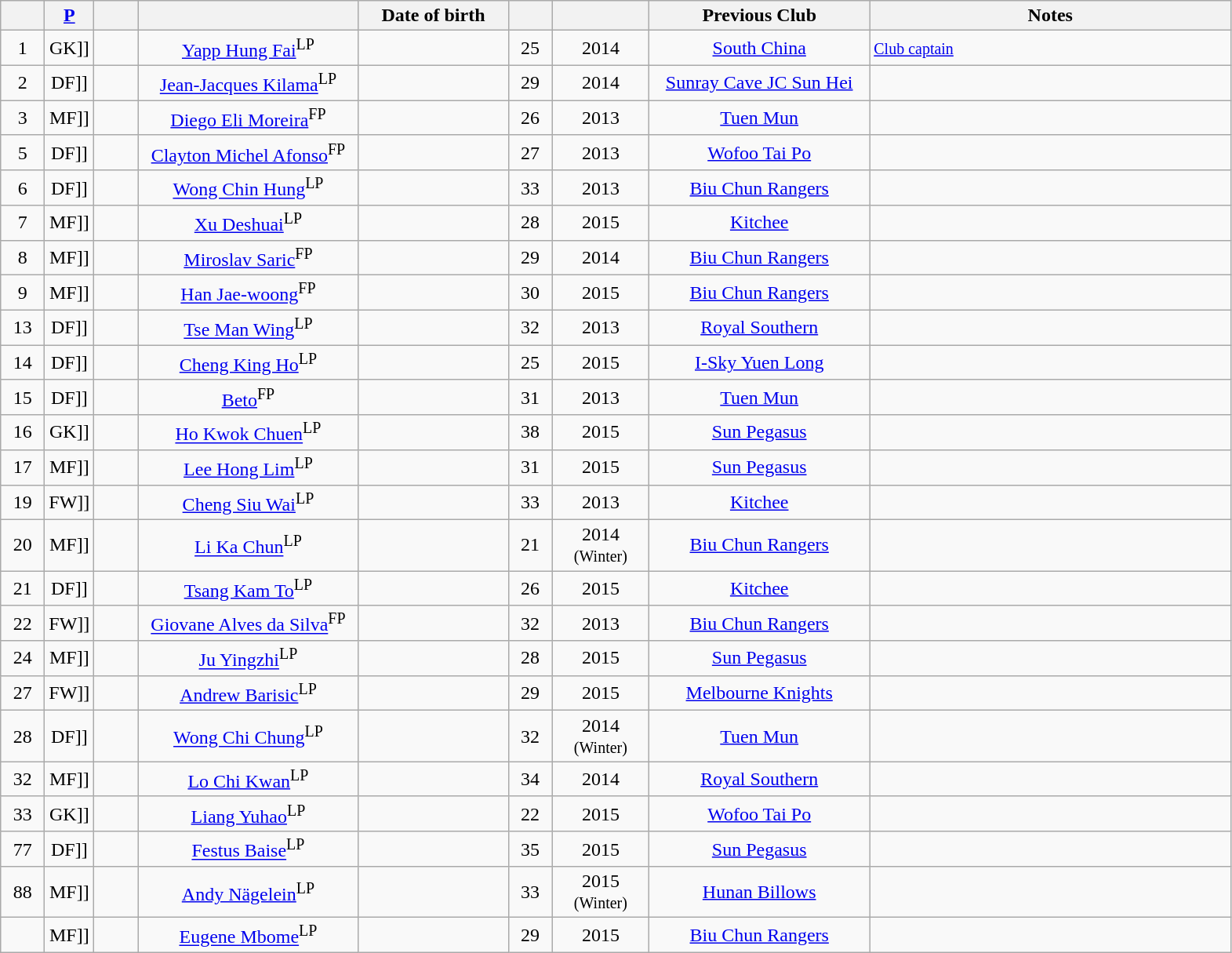<table class="wikitable sortable" style="text-align: center;">
<tr>
<th width=30></th>
<th width=30><a href='#'>P</a></th>
<th width=30></th>
<th width=180></th>
<th width=120>Date of birth</th>
<th width=30></th>
<th width=75></th>
<th width=180>Previous Club</th>
<th width=300>Notes</th>
</tr>
<tr>
<td>1</td>
<td [[>GK]]</td>
<td></td>
<td><a href='#'>Yapp Hung Fai</a><sup>LP</sup></td>
<td></td>
<td>25</td>
<td>2014</td>
<td> <a href='#'>South China</a></td>
<td align=left><small><a href='#'>Club captain</a></small></td>
</tr>
<tr>
<td>2</td>
<td [[>DF]]</td>
<td></td>
<td><a href='#'>Jean-Jacques Kilama</a><sup>LP</sup></td>
<td></td>
<td>29</td>
<td>2014</td>
<td> <a href='#'>Sunray Cave JC Sun Hei</a></td>
<td></td>
</tr>
<tr>
<td>3</td>
<td [[>MF]]</td>
<td></td>
<td><a href='#'>Diego Eli Moreira</a><sup>FP</sup></td>
<td></td>
<td>26</td>
<td>2013</td>
<td> <a href='#'>Tuen Mun</a></td>
<td></td>
</tr>
<tr>
<td>5</td>
<td [[>DF]]</td>
<td></td>
<td><a href='#'>Clayton Michel Afonso</a><sup>FP</sup></td>
<td></td>
<td>27</td>
<td>2013</td>
<td> <a href='#'>Wofoo Tai Po</a></td>
<td></td>
</tr>
<tr>
<td>6</td>
<td [[>DF]]</td>
<td></td>
<td><a href='#'>Wong Chin Hung</a><sup>LP</sup></td>
<td></td>
<td>33</td>
<td>2013</td>
<td> <a href='#'>Biu Chun Rangers</a></td>
<td></td>
</tr>
<tr>
<td>7</td>
<td [[>MF]]</td>
<td></td>
<td><a href='#'>Xu Deshuai</a><sup>LP</sup></td>
<td></td>
<td>28</td>
<td>2015</td>
<td> <a href='#'>Kitchee</a></td>
<td></td>
</tr>
<tr>
<td>8</td>
<td [[>MF]]</td>
<td></td>
<td><a href='#'>Miroslav Saric</a><sup>FP</sup></td>
<td></td>
<td>29</td>
<td>2014</td>
<td> <a href='#'>Biu Chun Rangers</a></td>
<td></td>
</tr>
<tr>
<td>9</td>
<td [[>MF]]</td>
<td></td>
<td><a href='#'>Han Jae-woong</a><sup>FP</sup></td>
<td></td>
<td>30</td>
<td>2015</td>
<td> <a href='#'>Biu Chun Rangers</a></td>
<td></td>
</tr>
<tr>
<td>13</td>
<td [[>DF]]</td>
<td></td>
<td><a href='#'>Tse Man Wing</a><sup>LP</sup></td>
<td></td>
<td>32</td>
<td>2013</td>
<td> <a href='#'>Royal Southern</a></td>
<td></td>
</tr>
<tr>
<td>14</td>
<td [[>DF]]</td>
<td></td>
<td><a href='#'>Cheng King Ho</a><sup>LP</sup></td>
<td></td>
<td>25</td>
<td>2015</td>
<td> <a href='#'>I-Sky Yuen Long</a></td>
<td></td>
</tr>
<tr>
<td>15</td>
<td [[>DF]]</td>
<td></td>
<td><a href='#'>Beto</a><sup>FP</sup></td>
<td></td>
<td>31</td>
<td>2013</td>
<td> <a href='#'>Tuen Mun</a></td>
<td></td>
</tr>
<tr>
<td>16</td>
<td [[>GK]]</td>
<td></td>
<td><a href='#'>Ho Kwok Chuen</a><sup>LP</sup></td>
<td></td>
<td>38</td>
<td>2015</td>
<td> <a href='#'>Sun Pegasus</a></td>
<td></td>
</tr>
<tr>
<td>17</td>
<td [[>MF]]</td>
<td></td>
<td><a href='#'>Lee Hong Lim</a><sup>LP</sup></td>
<td></td>
<td>31</td>
<td>2015</td>
<td> <a href='#'>Sun Pegasus</a></td>
<td></td>
</tr>
<tr>
<td>19</td>
<td [[>FW]]</td>
<td></td>
<td><a href='#'>Cheng Siu Wai</a><sup>LP</sup></td>
<td></td>
<td>33</td>
<td>2013</td>
<td> <a href='#'>Kitchee</a></td>
<td></td>
</tr>
<tr>
<td>20</td>
<td [[>MF]]</td>
<td></td>
<td><a href='#'>Li Ka Chun</a><sup>LP</sup></td>
<td></td>
<td>21</td>
<td>2014 <small>(Winter)</small></td>
<td> <a href='#'>Biu Chun Rangers</a></td>
<td></td>
</tr>
<tr>
<td>21</td>
<td [[>DF]]</td>
<td></td>
<td><a href='#'>Tsang Kam To</a><sup>LP</sup></td>
<td></td>
<td>26</td>
<td>2015</td>
<td> <a href='#'>Kitchee</a></td>
<td></td>
</tr>
<tr>
<td>22</td>
<td [[>FW]]</td>
<td></td>
<td><a href='#'>Giovane Alves da Silva</a><sup>FP</sup></td>
<td></td>
<td>32</td>
<td>2013</td>
<td> <a href='#'>Biu Chun Rangers</a></td>
<td></td>
</tr>
<tr>
<td>24</td>
<td [[>MF]]</td>
<td></td>
<td><a href='#'>Ju Yingzhi</a><sup>LP</sup></td>
<td></td>
<td>28</td>
<td>2015</td>
<td> <a href='#'>Sun Pegasus</a></td>
<td></td>
</tr>
<tr>
<td>27</td>
<td [[>FW]]</td>
<td></td>
<td><a href='#'>Andrew Barisic</a><sup>LP</sup></td>
<td></td>
<td>29</td>
<td>2015</td>
<td> <a href='#'>Melbourne Knights</a></td>
<td></td>
</tr>
<tr>
<td>28</td>
<td [[>DF]]</td>
<td></td>
<td><a href='#'>Wong Chi Chung</a><sup>LP</sup></td>
<td></td>
<td>32</td>
<td>2014 <small>(Winter)</small></td>
<td> <a href='#'>Tuen Mun</a></td>
<td></td>
</tr>
<tr>
<td>32</td>
<td [[>MF]]</td>
<td></td>
<td><a href='#'>Lo Chi Kwan</a><sup>LP</sup></td>
<td></td>
<td>34</td>
<td>2014</td>
<td> <a href='#'>Royal Southern</a></td>
<td></td>
</tr>
<tr>
<td>33</td>
<td [[>GK]]</td>
<td></td>
<td><a href='#'>Liang Yuhao</a><sup>LP</sup></td>
<td></td>
<td>22</td>
<td>2015</td>
<td> <a href='#'>Wofoo Tai Po</a></td>
<td></td>
</tr>
<tr>
<td>77</td>
<td [[>DF]]</td>
<td></td>
<td><a href='#'>Festus Baise</a><sup>LP</sup></td>
<td></td>
<td>35</td>
<td>2015</td>
<td> <a href='#'>Sun Pegasus</a></td>
<td></td>
</tr>
<tr>
<td>88</td>
<td [[>MF]]</td>
<td></td>
<td><a href='#'>Andy Nägelein</a><sup>LP</sup></td>
<td></td>
<td>33</td>
<td>2015 <small>(Winter)</small></td>
<td> <a href='#'>Hunan Billows</a></td>
<td></td>
</tr>
<tr>
<td></td>
<td [[>MF]]</td>
<td></td>
<td><a href='#'>Eugene Mbome</a><sup>LP</sup></td>
<td></td>
<td>29</td>
<td>2015</td>
<td> <a href='#'>Biu Chun Rangers</a></td>
<td><br></td>
</tr>
</table>
